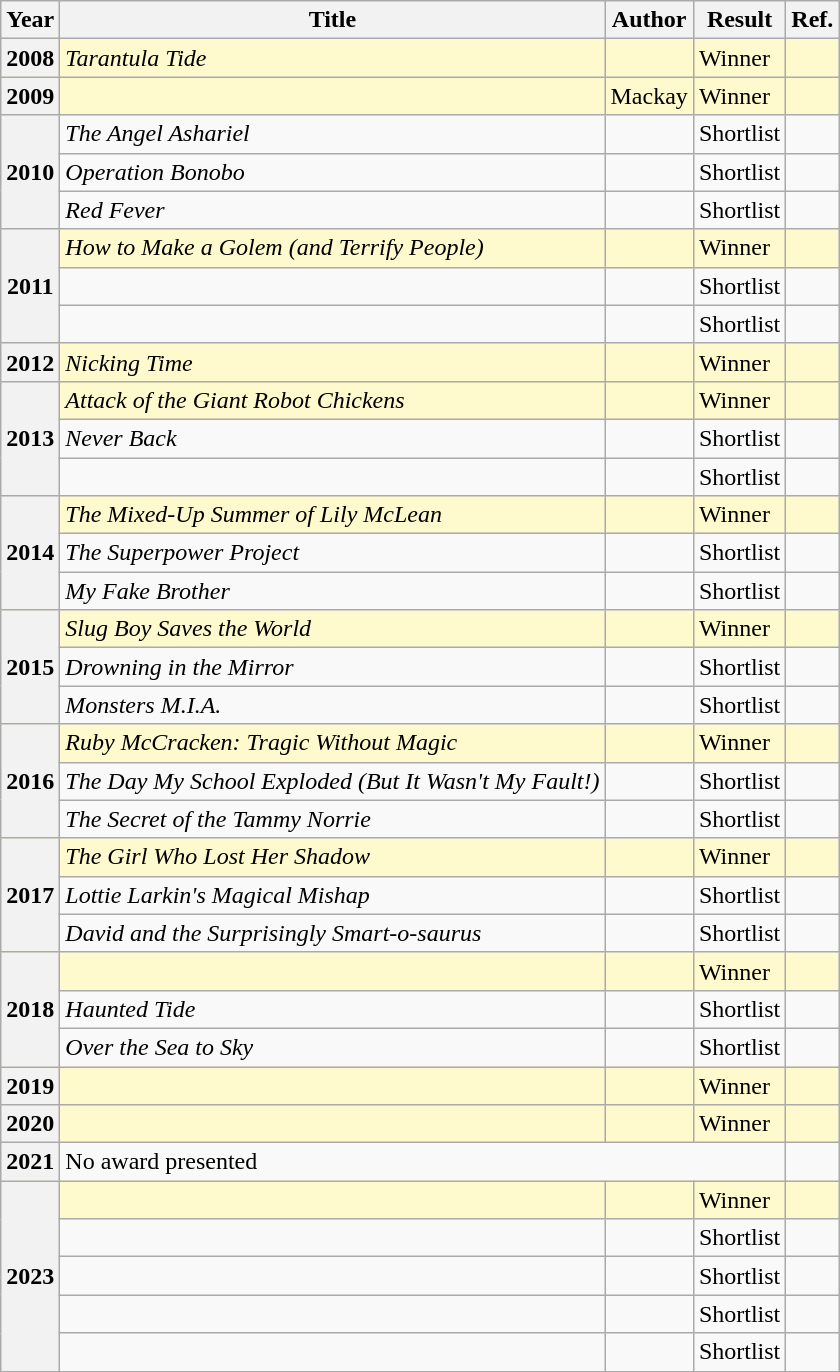<table class="wikitable">
<tr>
<th>Year</th>
<th>Title</th>
<th>Author</th>
<th>Result</th>
<th>Ref.</th>
</tr>
<tr style=background:LemonChiffon; color:black>
<th>2008</th>
<td><em>Tarantula Tide</em></td>
<td></td>
<td>Winner</td>
<td></td>
</tr>
<tr style=background:LemonChiffon; color:black>
<th>2009</th>
<td></td>
<td>Mackay</td>
<td>Winner</td>
<td></td>
</tr>
<tr>
<th rowspan="3">2010</th>
<td><em>The Angel Ashariel</em></td>
<td></td>
<td>Shortlist</td>
<td></td>
</tr>
<tr>
<td><em>Operation Bonobo</em></td>
<td></td>
<td>Shortlist</td>
<td></td>
</tr>
<tr>
<td><em>Red Fever</em></td>
<td></td>
<td>Shortlist</td>
<td></td>
</tr>
<tr style=background:LemonChiffon; color:black>
<th rowspan="3">2011</th>
<td><em>How to Make a Golem (and Terrify People)</em></td>
<td></td>
<td>Winner</td>
<td></td>
</tr>
<tr>
<td></td>
<td></td>
<td>Shortlist</td>
<td></td>
</tr>
<tr>
<td></td>
<td></td>
<td>Shortlist</td>
<td></td>
</tr>
<tr style=background:LemonChiffon; color:black>
<th>2012</th>
<td><em>Nicking Time</em></td>
<td></td>
<td>Winner</td>
<td></td>
</tr>
<tr style="background:LemonChiffon;" color:black>
<th rowspan="3">2013</th>
<td><em>Attack of the Giant Robot Chickens</em></td>
<td></td>
<td>Winner</td>
<td></td>
</tr>
<tr>
<td><em>Never Back</em></td>
<td></td>
<td>Shortlist</td>
<td></td>
</tr>
<tr>
<td></td>
<td></td>
<td>Shortlist</td>
<td></td>
</tr>
<tr style=background:LemonChiffon; color:black>
<th rowspan="3">2014</th>
<td><em>The Mixed-Up Summer of Lily McLean</em></td>
<td></td>
<td>Winner</td>
<td></td>
</tr>
<tr>
<td><em>The Superpower Project</em></td>
<td></td>
<td>Shortlist</td>
<td></td>
</tr>
<tr>
<td><em>My Fake Brother</em></td>
<td></td>
<td>Shortlist</td>
<td></td>
</tr>
<tr style=background:LemonChiffon; color:black>
<th rowspan="3">2015</th>
<td><em>Slug Boy Saves the World</em></td>
<td></td>
<td>Winner</td>
<td></td>
</tr>
<tr>
<td><em>Drowning in the Mirror</em></td>
<td></td>
<td>Shortlist</td>
<td></td>
</tr>
<tr>
<td><em>Monsters M.I.A.</em></td>
<td></td>
<td>Shortlist</td>
<td></td>
</tr>
<tr style=background:LemonChiffon; color:black>
<th rowspan="3">2016</th>
<td><em>Ruby McCracken: Tragic Without Magic</em></td>
<td></td>
<td>Winner</td>
<td></td>
</tr>
<tr>
<td><em>The Day My School Exploded (But It Wasn't My Fault!)</em></td>
<td></td>
<td>Shortlist</td>
<td></td>
</tr>
<tr>
<td><em>The Secret of the Tammy Norrie</em></td>
<td></td>
<td>Shortlist</td>
<td></td>
</tr>
<tr style=background:LemonChiffon; color:black>
<th rowspan="3">2017</th>
<td><em>The Girl Who Lost Her Shadow</em></td>
<td></td>
<td>Winner</td>
<td></td>
</tr>
<tr>
<td><em>Lottie Larkin's Magical Mishap</em></td>
<td></td>
<td>Shortlist</td>
<td></td>
</tr>
<tr>
<td><em>David and the Surprisingly Smart-o-saurus</em></td>
<td></td>
<td>Shortlist</td>
<td></td>
</tr>
<tr style=background:LemonChiffon; color:black>
<th rowspan="3">2018</th>
<td></td>
<td></td>
<td>Winner</td>
<td></td>
</tr>
<tr>
<td><em>Haunted Tide</em></td>
<td></td>
<td>Shortlist</td>
<td></td>
</tr>
<tr>
<td><em>Over the Sea to Sky</em></td>
<td></td>
<td>Shortlist</td>
<td></td>
</tr>
<tr style="background:LemonChiffon;" color:black>
<th>2019</th>
<td></td>
<td></td>
<td>Winner</td>
<td></td>
</tr>
<tr style="background:LemonChiffon;" color:black>
<th>2020</th>
<td></td>
<td></td>
<td>Winner</td>
<td></td>
</tr>
<tr>
<th>2021</th>
<td colspan="3">No award presented</td>
<td></td>
</tr>
<tr style=background:LemonChiffon; color:black>
<th rowspan="5">2023</th>
<td></td>
<td></td>
<td>Winner</td>
<td></td>
</tr>
<tr>
<td></td>
<td></td>
<td>Shortlist</td>
<td></td>
</tr>
<tr>
<td></td>
<td></td>
<td>Shortlist</td>
<td></td>
</tr>
<tr>
<td></td>
<td></td>
<td>Shortlist</td>
<td></td>
</tr>
<tr>
<td></td>
<td></td>
<td>Shortlist</td>
<td></td>
</tr>
</table>
